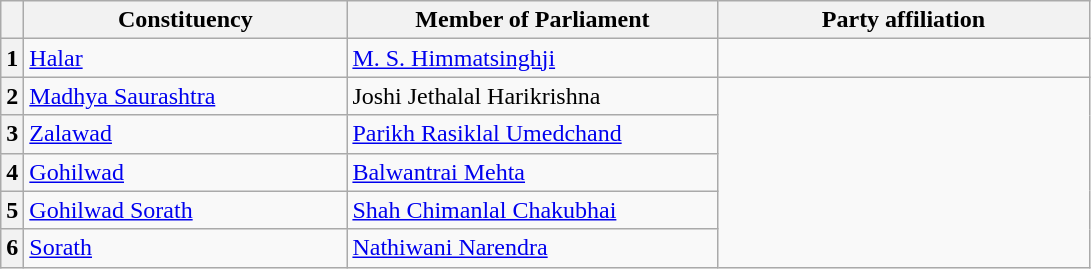<table class="wikitable sortable">
<tr style="text-align:center;">
<th></th>
<th style="width:13em">Constituency</th>
<th style="width:15em">Member of Parliament</th>
<th colspan="2" style="width:15em">Party affiliation</th>
</tr>
<tr>
<th>1</th>
<td><a href='#'>Halar</a></td>
<td><a href='#'>M. S. Himmatsinghji</a></td>
<td></td>
</tr>
<tr>
<th>2</th>
<td><a href='#'>Madhya Saurashtra</a></td>
<td>Joshi Jethalal Harikrishna</td>
</tr>
<tr>
<th>3</th>
<td><a href='#'>Zalawad</a></td>
<td><a href='#'>Parikh Rasiklal Umedchand</a></td>
</tr>
<tr>
<th>4</th>
<td><a href='#'>Gohilwad</a></td>
<td><a href='#'>Balwantrai Mehta</a></td>
</tr>
<tr>
<th>5</th>
<td><a href='#'>Gohilwad Sorath</a></td>
<td><a href='#'>Shah Chimanlal Chakubhai</a></td>
</tr>
<tr>
<th>6</th>
<td><a href='#'>Sorath</a></td>
<td><a href='#'>Nathiwani Narendra</a></td>
</tr>
</table>
